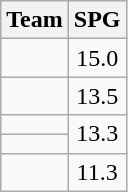<table class=wikitable>
<tr>
<th>Team</th>
<th>SPG</th>
</tr>
<tr>
<td></td>
<td align=center>15.0</td>
</tr>
<tr>
<td></td>
<td align=center>13.5</td>
</tr>
<tr>
<td></td>
<td align=center rowspan=2>13.3</td>
</tr>
<tr>
<td></td>
</tr>
<tr>
<td></td>
<td align=center>11.3</td>
</tr>
</table>
